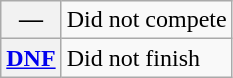<table class="wikitable">
<tr>
<th scope="row">—</th>
<td>Did not compete</td>
</tr>
<tr>
<th scope="row"><a href='#'>DNF</a></th>
<td>Did not finish</td>
</tr>
</table>
